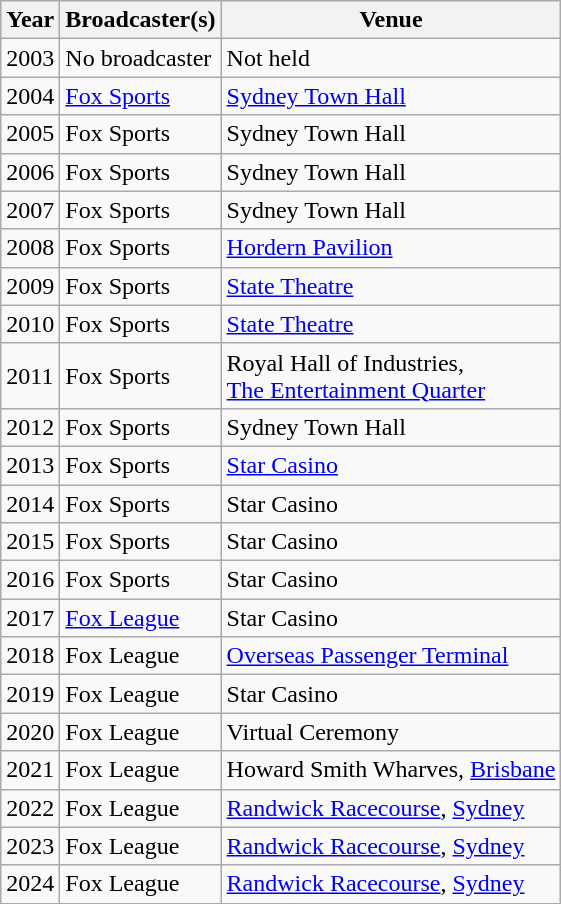<table class="wikitable">
<tr>
<th>Year</th>
<th>Broadcaster(s)</th>
<th>Venue</th>
</tr>
<tr>
<td>2003</td>
<td>No broadcaster</td>
<td>Not held</td>
</tr>
<tr>
<td>2004</td>
<td><a href='#'>Fox Sports</a></td>
<td><a href='#'>Sydney Town Hall</a></td>
</tr>
<tr>
<td>2005</td>
<td>Fox Sports</td>
<td>Sydney Town Hall</td>
</tr>
<tr>
<td>2006</td>
<td>Fox Sports</td>
<td>Sydney Town Hall</td>
</tr>
<tr>
<td>2007</td>
<td>Fox Sports</td>
<td>Sydney Town Hall</td>
</tr>
<tr>
<td>2008</td>
<td>Fox Sports</td>
<td><a href='#'>Hordern Pavilion</a></td>
</tr>
<tr>
<td>2009</td>
<td>Fox Sports</td>
<td><a href='#'>State Theatre</a></td>
</tr>
<tr>
<td>2010</td>
<td>Fox Sports</td>
<td><a href='#'>State Theatre</a></td>
</tr>
<tr>
<td>2011</td>
<td>Fox Sports</td>
<td>Royal Hall of Industries,<br><a href='#'>The Entertainment Quarter</a></td>
</tr>
<tr>
<td>2012</td>
<td>Fox Sports</td>
<td>Sydney Town Hall</td>
</tr>
<tr>
<td>2013</td>
<td>Fox Sports</td>
<td><a href='#'>Star Casino</a></td>
</tr>
<tr>
<td>2014</td>
<td>Fox Sports</td>
<td>Star Casino</td>
</tr>
<tr>
<td>2015</td>
<td>Fox Sports</td>
<td>Star Casino</td>
</tr>
<tr>
<td>2016</td>
<td>Fox Sports</td>
<td>Star Casino</td>
</tr>
<tr>
<td>2017</td>
<td><a href='#'>Fox League</a></td>
<td>Star Casino</td>
</tr>
<tr>
<td>2018</td>
<td>Fox League</td>
<td><a href='#'>Overseas Passenger Terminal</a></td>
</tr>
<tr>
<td>2019</td>
<td>Fox League</td>
<td>Star Casino</td>
</tr>
<tr>
<td>2020</td>
<td>Fox League</td>
<td>Virtual Ceremony</td>
</tr>
<tr>
<td>2021</td>
<td>Fox League</td>
<td>Howard Smith Wharves, <a href='#'>Brisbane</a></td>
</tr>
<tr>
<td>2022</td>
<td>Fox League</td>
<td><a href='#'>Randwick Racecourse</a>, <a href='#'>Sydney</a></td>
</tr>
<tr>
<td>2023</td>
<td>Fox League</td>
<td><a href='#'>Randwick Racecourse</a>, <a href='#'>Sydney</a></td>
</tr>
<tr>
<td>2024</td>
<td>Fox League</td>
<td><a href='#'>Randwick Racecourse</a>, <a href='#'>Sydney</a></td>
</tr>
</table>
